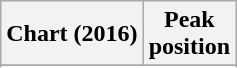<table class="wikitable sortable plainrowheaders" style="text-align:center">
<tr>
<th scope="col">Chart (2016)</th>
<th scope="col">Peak<br>position</th>
</tr>
<tr>
</tr>
<tr>
</tr>
<tr>
</tr>
<tr>
</tr>
<tr>
</tr>
<tr>
</tr>
<tr>
</tr>
</table>
